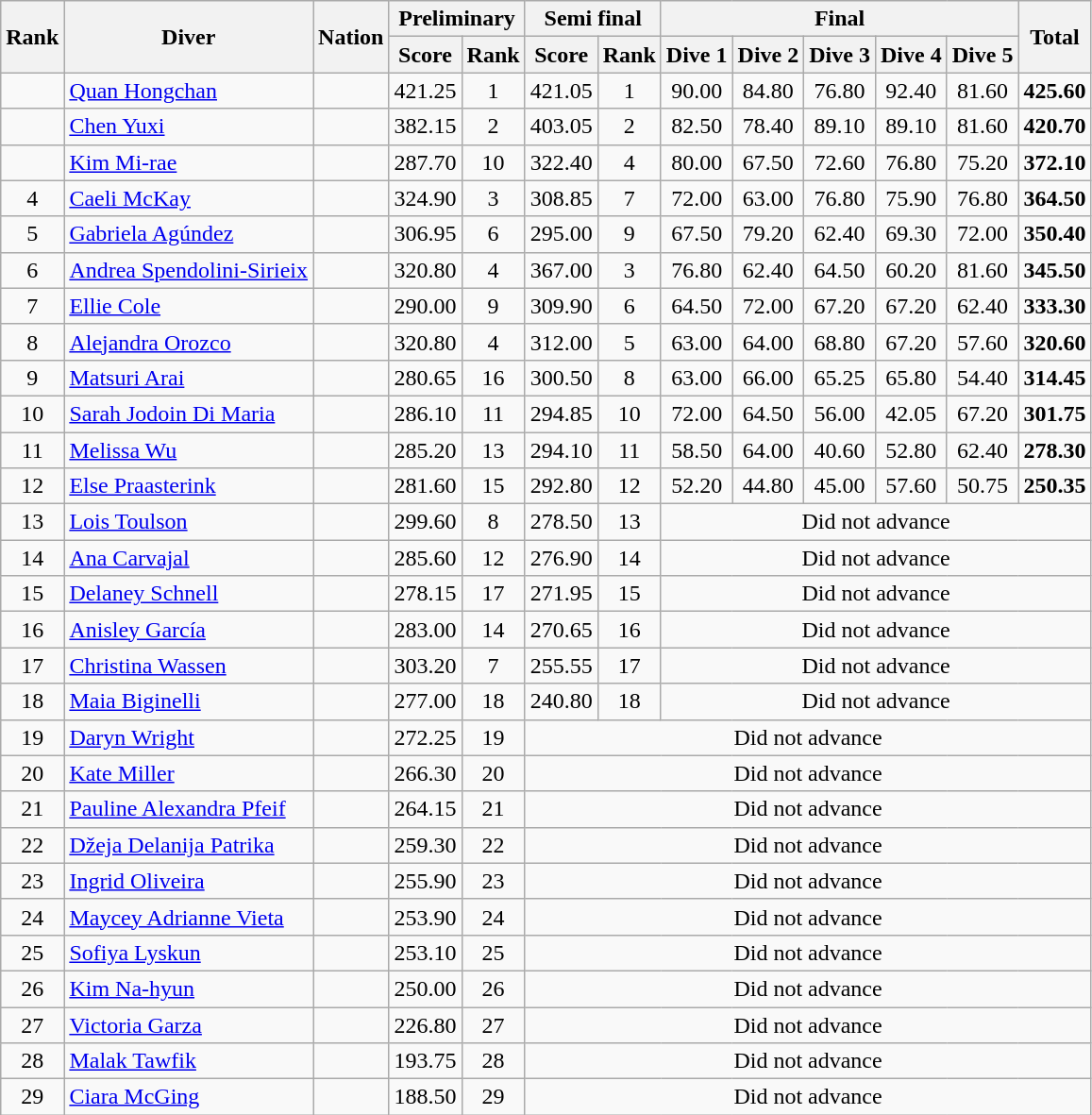<table class="wikitable sortable" style="text-align:center">
<tr>
<th rowspan="2">Rank</th>
<th rowspan="2">Diver</th>
<th rowspan="2">Nation</th>
<th colspan="2">Preliminary</th>
<th colspan="2">Semi final</th>
<th colspan="5">Final</th>
<th rowspan="2">Total</th>
</tr>
<tr>
<th>Score</th>
<th>Rank</th>
<th>Score</th>
<th>Rank</th>
<th>Dive 1</th>
<th>Dive 2</th>
<th>Dive 3</th>
<th>Dive 4</th>
<th>Dive 5</th>
</tr>
<tr>
<td></td>
<td align=left><a href='#'>Quan Hongchan</a></td>
<td align=left></td>
<td>421.25</td>
<td>1</td>
<td>421.05</td>
<td>1</td>
<td>90.00</td>
<td>84.80</td>
<td>76.80</td>
<td>92.40</td>
<td>81.60</td>
<td><strong>425.60</strong></td>
</tr>
<tr>
<td></td>
<td align=left><a href='#'>Chen Yuxi</a></td>
<td align=left></td>
<td>382.15</td>
<td>2</td>
<td>403.05</td>
<td>2</td>
<td>82.50</td>
<td>78.40</td>
<td>89.10</td>
<td>89.10</td>
<td>81.60</td>
<td><strong>420.70</strong></td>
</tr>
<tr>
<td align=center></td>
<td align=left><a href='#'>Kim Mi-rae</a></td>
<td align=left></td>
<td>287.70</td>
<td>10</td>
<td>322.40</td>
<td>4</td>
<td>80.00</td>
<td>67.50</td>
<td>72.60</td>
<td>76.80</td>
<td>75.20</td>
<td><strong>372.10</strong></td>
</tr>
<tr>
<td align=center>4</td>
<td align=left><a href='#'>Caeli McKay</a></td>
<td align=left></td>
<td>324.90</td>
<td>3</td>
<td>308.85</td>
<td>7</td>
<td>72.00</td>
<td>63.00</td>
<td>76.80</td>
<td>75.90</td>
<td>76.80</td>
<td><strong>364.50</strong></td>
</tr>
<tr>
<td align=center>5</td>
<td align=left><a href='#'>Gabriela Agúndez</a></td>
<td align=left></td>
<td>306.95</td>
<td>6</td>
<td>295.00</td>
<td>9</td>
<td>67.50</td>
<td>79.20</td>
<td>62.40</td>
<td>69.30</td>
<td>72.00</td>
<td><strong>350.40</strong></td>
</tr>
<tr>
<td align=center>6</td>
<td align=left><a href='#'>Andrea Spendolini-Sirieix</a></td>
<td align=left></td>
<td>320.80</td>
<td>4</td>
<td>367.00</td>
<td>3</td>
<td>76.80</td>
<td>62.40</td>
<td>64.50</td>
<td>60.20</td>
<td>81.60</td>
<td><strong>345.50</strong></td>
</tr>
<tr>
<td align=center>7</td>
<td align=left><a href='#'>Ellie Cole</a></td>
<td align=left></td>
<td>290.00</td>
<td>9</td>
<td>309.90</td>
<td>6</td>
<td>64.50</td>
<td>72.00</td>
<td>67.20</td>
<td>67.20</td>
<td>62.40</td>
<td><strong>333.30</strong></td>
</tr>
<tr>
<td align=center>8</td>
<td align=left><a href='#'>Alejandra Orozco</a></td>
<td align=left></td>
<td>320.80</td>
<td>4</td>
<td>312.00</td>
<td>5</td>
<td>63.00</td>
<td>64.00</td>
<td>68.80</td>
<td>67.20</td>
<td>57.60</td>
<td><strong>320.60</strong></td>
</tr>
<tr>
<td align=center>9</td>
<td align=left><a href='#'>Matsuri Arai</a></td>
<td align=left></td>
<td>280.65</td>
<td>16</td>
<td>300.50</td>
<td>8</td>
<td>63.00</td>
<td>66.00</td>
<td>65.25</td>
<td>65.80</td>
<td>54.40</td>
<td><strong>314.45</strong></td>
</tr>
<tr>
<td align=center>10</td>
<td align=left><a href='#'>Sarah Jodoin Di Maria</a></td>
<td align=left></td>
<td>286.10</td>
<td>11</td>
<td>294.85</td>
<td>10</td>
<td>72.00</td>
<td>64.50</td>
<td>56.00</td>
<td>42.05</td>
<td>67.20</td>
<td><strong>301.75</strong></td>
</tr>
<tr>
<td align=center>11</td>
<td align=left><a href='#'>Melissa Wu</a></td>
<td align=left></td>
<td>285.20</td>
<td>13</td>
<td>294.10</td>
<td>11</td>
<td>58.50</td>
<td>64.00</td>
<td>40.60</td>
<td>52.80</td>
<td>62.40</td>
<td><strong>278.30</strong></td>
</tr>
<tr>
<td align=center>12</td>
<td align=left><a href='#'>Else Praasterink</a></td>
<td align=left></td>
<td>281.60</td>
<td>15</td>
<td>292.80</td>
<td>12</td>
<td>52.20</td>
<td>44.80</td>
<td>45.00</td>
<td>57.60</td>
<td>50.75</td>
<td><strong>250.35</strong></td>
</tr>
<tr>
<td align=center>13</td>
<td align=left><a href='#'>Lois Toulson</a></td>
<td align=left></td>
<td>299.60</td>
<td>8</td>
<td>278.50</td>
<td>13</td>
<td colspan="6">Did not advance</td>
</tr>
<tr>
<td align=center>14</td>
<td align=left><a href='#'>Ana Carvajal</a></td>
<td align=left></td>
<td>285.60</td>
<td>12</td>
<td>276.90</td>
<td>14</td>
<td colspan="6">Did not advance</td>
</tr>
<tr>
<td align=center>15</td>
<td align=left><a href='#'>Delaney Schnell</a></td>
<td align=left></td>
<td>278.15</td>
<td>17</td>
<td>271.95</td>
<td>15</td>
<td colspan="6">Did not advance</td>
</tr>
<tr>
<td align=center>16</td>
<td align=left><a href='#'>Anisley García</a></td>
<td align=left></td>
<td>283.00</td>
<td>14</td>
<td>270.65</td>
<td>16</td>
<td colspan="6">Did not advance</td>
</tr>
<tr>
<td align=center>17</td>
<td align=left><a href='#'>Christina Wassen</a></td>
<td align=left></td>
<td>303.20</td>
<td>7</td>
<td>255.55</td>
<td>17</td>
<td colspan="6">Did not advance</td>
</tr>
<tr>
<td align=center>18</td>
<td align=left><a href='#'>Maia Biginelli</a></td>
<td align=left></td>
<td>277.00</td>
<td>18</td>
<td>240.80</td>
<td>18</td>
<td colspan="6">Did not advance</td>
</tr>
<tr>
<td align=center>19</td>
<td align=left><a href='#'>Daryn Wright</a></td>
<td align=left></td>
<td>272.25</td>
<td>19</td>
<td colspan="8">Did not advance</td>
</tr>
<tr>
<td align=center>20</td>
<td align=left><a href='#'>Kate Miller</a></td>
<td align=left></td>
<td>266.30</td>
<td>20</td>
<td colspan="8">Did not advance</td>
</tr>
<tr>
<td align=center>21</td>
<td align=left><a href='#'>Pauline Alexandra Pfeif</a></td>
<td align=left></td>
<td>264.15</td>
<td>21</td>
<td colspan="8">Did not advance</td>
</tr>
<tr>
<td align=center>22</td>
<td align=left><a href='#'>Džeja Delanija Patrika</a></td>
<td align=left></td>
<td>259.30</td>
<td>22</td>
<td colspan="8">Did not advance</td>
</tr>
<tr>
<td align=center>23</td>
<td align=left><a href='#'>Ingrid Oliveira</a></td>
<td align=left></td>
<td>255.90</td>
<td>23</td>
<td colspan="8">Did not advance</td>
</tr>
<tr>
<td align=center>24</td>
<td align=left><a href='#'>Maycey Adrianne Vieta</a></td>
<td align=left></td>
<td>253.90</td>
<td>24</td>
<td colspan="8">Did not advance</td>
</tr>
<tr>
<td align=center>25</td>
<td align=left><a href='#'>Sofiya Lyskun</a></td>
<td align=left></td>
<td>253.10</td>
<td>25</td>
<td colspan="8">Did not advance</td>
</tr>
<tr>
<td align=center>26</td>
<td align=left><a href='#'>Kim Na-hyun</a></td>
<td align=left></td>
<td>250.00</td>
<td>26</td>
<td colspan="8">Did not advance</td>
</tr>
<tr>
<td align=center>27</td>
<td align=left><a href='#'>Victoria Garza</a></td>
<td align=left></td>
<td>226.80</td>
<td>27</td>
<td colspan="8">Did not advance</td>
</tr>
<tr>
<td align=center>28</td>
<td align=left><a href='#'>Malak Tawfik</a></td>
<td align=left></td>
<td>193.75</td>
<td>28</td>
<td colspan="8">Did not advance</td>
</tr>
<tr>
<td align=center>29</td>
<td align=left><a href='#'>Ciara McGing</a></td>
<td align=left></td>
<td>188.50</td>
<td>29</td>
<td colspan="8">Did not advance</td>
</tr>
</table>
